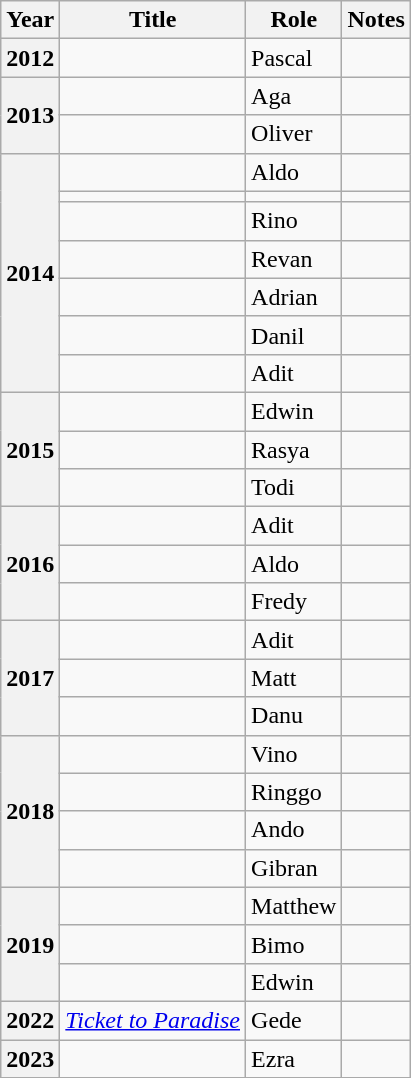<table class="wikitable plainrowheaders">
<tr>
<th scope="col">Year</th>
<th scope="col">Title</th>
<th scope="col">Role</th>
<th scope="col">Notes</th>
</tr>
<tr>
<th scope ="row">2012</th>
<td><em></em></td>
<td>Pascal</td>
<td></td>
</tr>
<tr>
<th scope="row" rowspan=2>2013</th>
<td><em></em></td>
<td>Aga</td>
<td></td>
</tr>
<tr>
<td><em></em></td>
<td>Oliver</td>
<td></td>
</tr>
<tr>
<th scope="row" rowspan=7>2014</th>
<td><em></em></td>
<td>Aldo</td>
<td></td>
</tr>
<tr>
<td><em></em></td>
<td></td>
<td></td>
</tr>
<tr>
<td><em></em></td>
<td>Rino</td>
<td></td>
</tr>
<tr>
<td><em></em></td>
<td>Revan</td>
<td></td>
</tr>
<tr>
<td><em></em></td>
<td>Adrian</td>
<td></td>
</tr>
<tr>
<td><em></em></td>
<td>Danil</td>
<td></td>
</tr>
<tr>
<td><em></em></td>
<td>Adit</td>
<td></td>
</tr>
<tr>
<th scope="row" rowspan="3">2015</th>
<td><em></em></td>
<td>Edwin</td>
<td></td>
</tr>
<tr>
<td><em></em></td>
<td>Rasya</td>
<td></td>
</tr>
<tr>
<td><em></em></td>
<td>Todi</td>
<td></td>
</tr>
<tr>
<th scope="row" rowspan="3">2016</th>
<td><em></em></td>
<td>Adit</td>
<td></td>
</tr>
<tr>
<td><em></em></td>
<td>Aldo</td>
<td></td>
</tr>
<tr>
<td><em></em></td>
<td>Fredy</td>
<td></td>
</tr>
<tr>
<th scope="row" rowspan=3>2017</th>
<td><em></em></td>
<td>Adit</td>
<td></td>
</tr>
<tr>
<td><em></em></td>
<td>Matt</td>
<td></td>
</tr>
<tr>
<td><em></em></td>
<td>Danu</td>
<td></td>
</tr>
<tr>
<th scope="row" rowspan=4>2018</th>
<td><em></em></td>
<td>Vino</td>
<td></td>
</tr>
<tr>
<td><em></em></td>
<td>Ringgo</td>
<td></td>
</tr>
<tr>
<td><em></em></td>
<td>Ando</td>
<td></td>
</tr>
<tr>
<td><em></em></td>
<td>Gibran</td>
<td></td>
</tr>
<tr>
<th scope="row" rowspan=3>2019</th>
<td><em></em></td>
<td>Matthew</td>
<td></td>
</tr>
<tr>
<td><em></em></td>
<td>Bimo</td>
<td></td>
</tr>
<tr>
<td><em></em></td>
<td>Edwin</td>
<td></td>
</tr>
<tr>
<th scope="row">2022</th>
<td><em><a href='#'>Ticket to Paradise</a></em></td>
<td>Gede</td>
<td></td>
</tr>
<tr>
<th scope ="row">2023</th>
<td><em></em></td>
<td>Ezra</td>
</tr>
</table>
